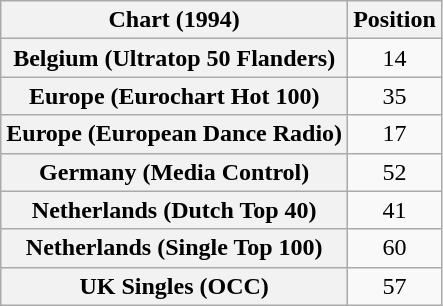<table class="wikitable sortable plainrowheaders" style="text-align:center">
<tr>
<th>Chart (1994)</th>
<th>Position</th>
</tr>
<tr>
<th scope="row">Belgium (Ultratop 50 Flanders)</th>
<td>14</td>
</tr>
<tr>
<th scope="row">Europe (Eurochart Hot 100)</th>
<td>35</td>
</tr>
<tr>
<th scope="row">Europe (European Dance Radio)</th>
<td>17</td>
</tr>
<tr>
<th scope="row">Germany (Media Control)</th>
<td>52</td>
</tr>
<tr>
<th scope="row">Netherlands (Dutch Top 40)</th>
<td>41</td>
</tr>
<tr>
<th scope="row">Netherlands (Single Top 100)</th>
<td>60</td>
</tr>
<tr>
<th scope="row">UK Singles (OCC)</th>
<td>57</td>
</tr>
</table>
